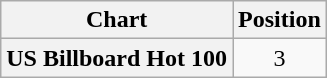<table class="wikitable plainrowheaders" style="text-align:center">
<tr>
<th>Chart</th>
<th>Position</th>
</tr>
<tr>
<th scope="row">US Billboard Hot 100</th>
<td>3</td>
</tr>
</table>
